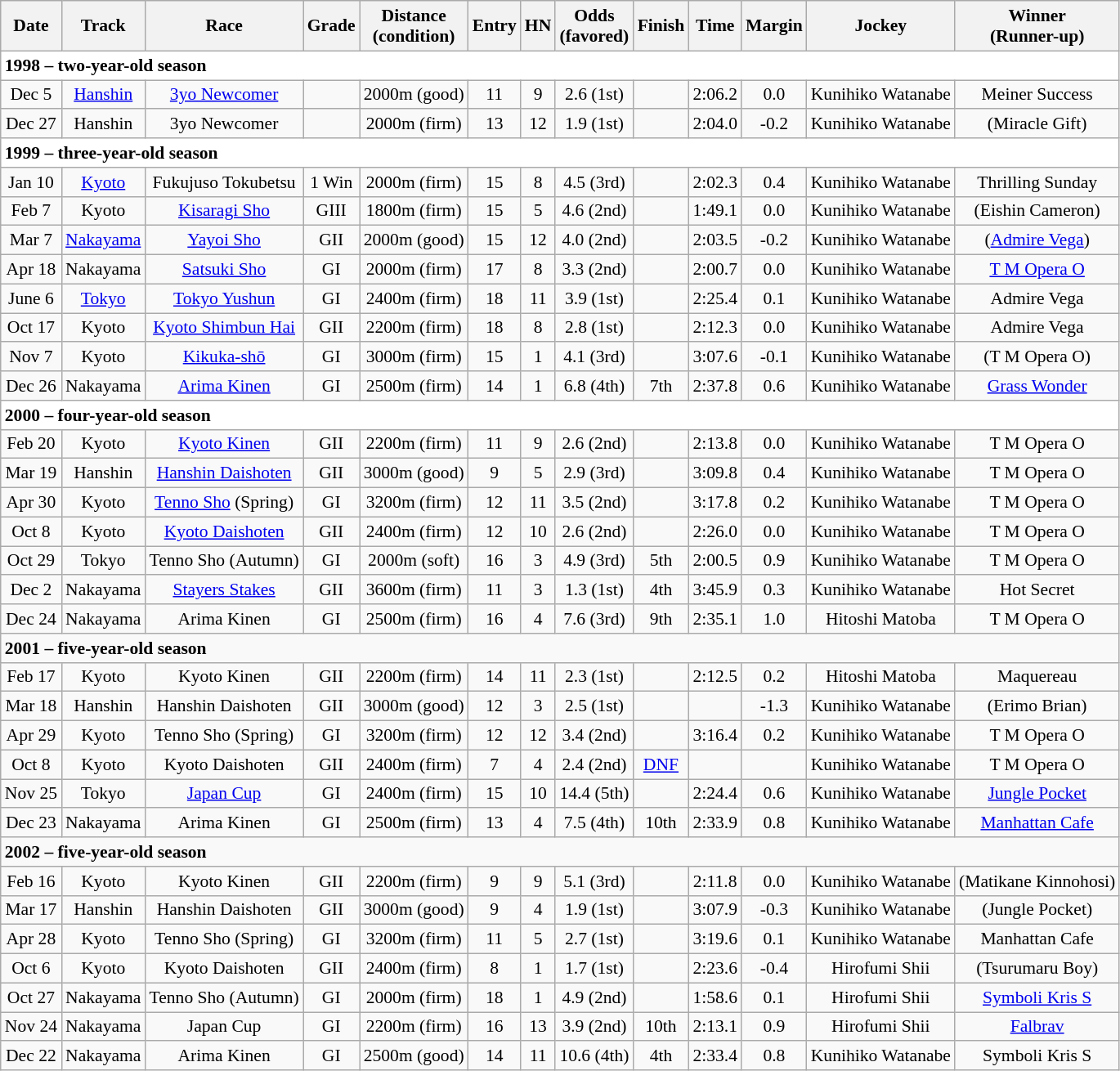<table class="wikitable" style="border-collapse: collapse; font-size: 90%; text-align: center; white-space: nowrap">
<tr>
<th>Date</th>
<th nowrap="">Track</th>
<th>Race</th>
<th>Grade</th>
<th>Distance<br>(condition)</th>
<th>Entry</th>
<th>HN</th>
<th>Odds<br>(favored)</th>
<th>Finish</th>
<th>Time</th>
<th>Margin</th>
<th>Jockey</th>
<th>Winner<br>(Runner-up)</th>
</tr>
<tr style="background-color:white">
<td colspan="13" align="left"><strong>1998 – two-year-old season</strong></td>
</tr>
<tr>
<td>Dec 5</td>
<td><a href='#'>Hanshin</a></td>
<td><a href='#'>3yo Newcomer</a></td>
<td></td>
<td>2000m (good)</td>
<td>11</td>
<td>9</td>
<td>2.6 (1st)</td>
<td></td>
<td>2:06.2</td>
<td>0.0</td>
<td>Kunihiko Watanabe</td>
<td>Meiner Success</td>
</tr>
<tr>
<td>Dec 27</td>
<td>Hanshin</td>
<td>3yo Newcomer</td>
<td></td>
<td>2000m (firm)</td>
<td>13</td>
<td>12</td>
<td>1.9 (1st)</td>
<td></td>
<td>2:04.0</td>
<td>-0.2</td>
<td>Kunihiko Watanabe</td>
<td>(Miracle Gift)</td>
</tr>
<tr style="background-color:white">
<td colspan="13" align="left"><strong>1999 – three-year-old season</strong></td>
</tr>
<tr>
<td>Jan 10</td>
<td><a href='#'>Kyoto</a></td>
<td>Fukujuso Tokubetsu</td>
<td>1 Win</td>
<td>2000m (firm)</td>
<td>15</td>
<td>8</td>
<td>4.5 (3rd)</td>
<td></td>
<td>2:02.3</td>
<td>0.4</td>
<td>Kunihiko Watanabe</td>
<td>Thrilling Sunday</td>
</tr>
<tr>
<td>Feb 7</td>
<td>Kyoto</td>
<td><a href='#'>Kisaragi Sho</a></td>
<td>GIII</td>
<td>1800m (firm)</td>
<td>15</td>
<td>5</td>
<td>4.6 (2nd)</td>
<td></td>
<td>1:49.1</td>
<td>0.0</td>
<td>Kunihiko Watanabe</td>
<td>(Eishin Cameron)</td>
</tr>
<tr>
<td>Mar 7</td>
<td><a href='#'>Nakayama</a></td>
<td><a href='#'>Yayoi Sho</a></td>
<td>GII</td>
<td>2000m (good)</td>
<td>15</td>
<td>12</td>
<td>4.0 (2nd)</td>
<td></td>
<td>2:03.5</td>
<td>-0.2</td>
<td>Kunihiko Watanabe</td>
<td>(<a href='#'>Admire Vega</a>)</td>
</tr>
<tr>
<td>Apr 18</td>
<td>Nakayama</td>
<td><a href='#'>Satsuki Sho</a></td>
<td>GI</td>
<td>2000m (firm)</td>
<td>17</td>
<td>8</td>
<td>3.3 (2nd)</td>
<td></td>
<td>2:00.7</td>
<td>0.0</td>
<td>Kunihiko Watanabe</td>
<td><a href='#'>T M Opera O</a></td>
</tr>
<tr>
<td>June 6</td>
<td><a href='#'>Tokyo</a></td>
<td><a href='#'>Tokyo Yushun</a></td>
<td>GI</td>
<td>2400m (firm)</td>
<td>18</td>
<td>11</td>
<td>3.9 (1st)</td>
<td></td>
<td>2:25.4</td>
<td>0.1</td>
<td>Kunihiko Watanabe</td>
<td>Admire Vega</td>
</tr>
<tr>
<td>Oct 17</td>
<td>Kyoto</td>
<td><a href='#'>Kyoto Shimbun Hai</a></td>
<td>GII</td>
<td>2200m (firm)</td>
<td>18</td>
<td>8</td>
<td>2.8 (1st)</td>
<td></td>
<td>2:12.3</td>
<td>0.0</td>
<td>Kunihiko Watanabe</td>
<td>Admire Vega</td>
</tr>
<tr>
<td>Nov 7</td>
<td>Kyoto</td>
<td><a href='#'>Kikuka-shō</a></td>
<td>GI</td>
<td>3000m (firm)</td>
<td>15</td>
<td>1</td>
<td>4.1 (3rd)</td>
<td></td>
<td>3:07.6</td>
<td>-0.1</td>
<td>Kunihiko Watanabe</td>
<td>(T M Opera O)</td>
</tr>
<tr>
<td>Dec 26</td>
<td>Nakayama</td>
<td><a href='#'>Arima Kinen</a></td>
<td>GI</td>
<td>2500m (firm)</td>
<td>14</td>
<td>1</td>
<td>6.8 (4th)</td>
<td>7th</td>
<td>2:37.8</td>
<td>0.6</td>
<td>Kunihiko Watanabe</td>
<td><a href='#'>Grass Wonder</a></td>
</tr>
<tr style="background-color:white">
<td colspan="13" align="left"><strong>2000 – four-year-old season</strong></td>
</tr>
<tr>
<td>Feb 20</td>
<td>Kyoto</td>
<td><a href='#'>Kyoto Kinen</a></td>
<td>GII</td>
<td>2200m (firm)</td>
<td>11</td>
<td>9</td>
<td>2.6 (2nd)</td>
<td></td>
<td>2:13.8</td>
<td>0.0</td>
<td>Kunihiko Watanabe</td>
<td>T M Opera O</td>
</tr>
<tr>
<td>Mar 19</td>
<td>Hanshin</td>
<td><a href='#'>Hanshin Daishoten</a></td>
<td>GII</td>
<td>3000m (good)</td>
<td>9</td>
<td>5</td>
<td>2.9 (3rd)</td>
<td></td>
<td>3:09.8</td>
<td>0.4</td>
<td>Kunihiko Watanabe</td>
<td>T M Opera O</td>
</tr>
<tr>
<td>Apr 30</td>
<td>Kyoto</td>
<td><a href='#'>Tenno Sho</a> (Spring)</td>
<td>GI</td>
<td>3200m (firm)</td>
<td>12</td>
<td>11</td>
<td>3.5 (2nd)</td>
<td></td>
<td>3:17.8</td>
<td>0.2</td>
<td>Kunihiko Watanabe</td>
<td>T M Opera O</td>
</tr>
<tr>
<td>Oct 8</td>
<td>Kyoto</td>
<td><a href='#'>Kyoto Daishoten</a></td>
<td>GII</td>
<td>2400m (firm)</td>
<td>12</td>
<td>10</td>
<td>2.6 (2nd)</td>
<td></td>
<td>2:26.0</td>
<td>0.0</td>
<td>Kunihiko Watanabe</td>
<td>T M Opera O</td>
</tr>
<tr>
<td>Oct 29</td>
<td>Tokyo</td>
<td>Tenno Sho (Autumn)</td>
<td>GI</td>
<td>2000m (soft)</td>
<td>16</td>
<td>3</td>
<td>4.9 (3rd)</td>
<td>5th</td>
<td>2:00.5</td>
<td>0.9</td>
<td>Kunihiko Watanabe</td>
<td>T M Opera O</td>
</tr>
<tr>
<td>Dec 2</td>
<td>Nakayama</td>
<td><a href='#'>Stayers Stakes</a></td>
<td>GII</td>
<td>3600m (firm)</td>
<td>11</td>
<td>3</td>
<td>1.3 (1st)</td>
<td>4th</td>
<td>3:45.9</td>
<td>0.3</td>
<td>Kunihiko Watanabe</td>
<td>Hot Secret</td>
</tr>
<tr>
<td>Dec 24</td>
<td>Nakayama</td>
<td>Arima Kinen</td>
<td>GI</td>
<td>2500m (firm)</td>
<td>16</td>
<td>4</td>
<td>7.6 (3rd)</td>
<td>9th</td>
<td>2:35.1</td>
<td>1.0</td>
<td>Hitoshi Matoba</td>
<td>T M Opera O</td>
</tr>
<tr>
<td colspan="13" align="left"><strong>2001 – five-year-old season</strong></td>
</tr>
<tr>
<td>Feb 17</td>
<td>Kyoto</td>
<td>Kyoto Kinen</td>
<td>GII</td>
<td>2200m (firm)</td>
<td>14</td>
<td>11</td>
<td>2.3 (1st)</td>
<td></td>
<td>2:12.5</td>
<td>0.2</td>
<td>Hitoshi Matoba</td>
<td>Maquereau</td>
</tr>
<tr>
<td>Mar 18</td>
<td>Hanshin</td>
<td>Hanshin Daishoten</td>
<td>GII</td>
<td>3000m (good)</td>
<td>12</td>
<td>3</td>
<td>2.5 (1st)</td>
<td></td>
<td></td>
<td>-1.3</td>
<td>Kunihiko Watanabe</td>
<td>(Erimo Brian)</td>
</tr>
<tr>
<td>Apr 29</td>
<td>Kyoto</td>
<td>Tenno Sho (Spring)</td>
<td>GI</td>
<td>3200m (firm)</td>
<td>12</td>
<td>12</td>
<td>3.4 (2nd)</td>
<td></td>
<td>3:16.4</td>
<td>0.2</td>
<td>Kunihiko Watanabe</td>
<td>T M Opera O</td>
</tr>
<tr>
<td>Oct 8</td>
<td>Kyoto</td>
<td>Kyoto Daishoten</td>
<td>GII</td>
<td>2400m (firm)</td>
<td>7</td>
<td>4</td>
<td>2.4 (2nd)</td>
<td><a href='#'>DNF</a></td>
<td></td>
<td></td>
<td>Kunihiko Watanabe</td>
<td>T M Opera O</td>
</tr>
<tr>
<td>Nov 25</td>
<td>Tokyo</td>
<td><a href='#'>Japan Cup</a></td>
<td>GI</td>
<td>2400m (firm)</td>
<td>15</td>
<td>10</td>
<td>14.4 (5th)</td>
<td></td>
<td>2:24.4</td>
<td>0.6</td>
<td>Kunihiko Watanabe</td>
<td><a href='#'>Jungle Pocket</a></td>
</tr>
<tr>
<td>Dec 23</td>
<td>Nakayama</td>
<td>Arima Kinen</td>
<td>GI</td>
<td>2500m (firm)</td>
<td>13</td>
<td>4</td>
<td>7.5 (4th)</td>
<td>10th</td>
<td>2:33.9</td>
<td>0.8</td>
<td>Kunihiko Watanabe</td>
<td><a href='#'>Manhattan Cafe</a></td>
</tr>
<tr>
<td colspan="13" align="left"><strong>2002 – five-year-old season</strong></td>
</tr>
<tr>
<td>Feb 16</td>
<td>Kyoto</td>
<td>Kyoto Kinen</td>
<td>GII</td>
<td>2200m (firm)</td>
<td>9</td>
<td>9</td>
<td>5.1 (3rd)</td>
<td></td>
<td>2:11.8</td>
<td>0.0</td>
<td>Kunihiko Watanabe</td>
<td>(Matikane Kinnohosi)</td>
</tr>
<tr>
<td>Mar 17</td>
<td>Hanshin</td>
<td>Hanshin Daishoten</td>
<td>GII</td>
<td>3000m (good)</td>
<td>9</td>
<td>4</td>
<td>1.9 (1st)</td>
<td></td>
<td>3:07.9</td>
<td>-0.3</td>
<td>Kunihiko Watanabe</td>
<td>(Jungle Pocket)</td>
</tr>
<tr>
<td>Apr 28</td>
<td>Kyoto</td>
<td>Tenno Sho (Spring)</td>
<td>GI</td>
<td>3200m (firm)</td>
<td>11</td>
<td>5</td>
<td>2.7 (1st)</td>
<td></td>
<td>3:19.6</td>
<td>0.1</td>
<td>Kunihiko Watanabe</td>
<td>Manhattan Cafe</td>
</tr>
<tr>
<td>Oct 6</td>
<td>Kyoto</td>
<td>Kyoto Daishoten</td>
<td>GII</td>
<td>2400m (firm)</td>
<td>8</td>
<td>1</td>
<td>1.7 (1st)</td>
<td></td>
<td>2:23.6</td>
<td>-0.4</td>
<td>Hirofumi Shii</td>
<td>(Tsurumaru Boy)</td>
</tr>
<tr>
<td>Oct 27</td>
<td>Nakayama</td>
<td>Tenno Sho (Autumn)</td>
<td>GI</td>
<td>2000m (firm)</td>
<td>18</td>
<td>1</td>
<td>4.9 (2nd)</td>
<td></td>
<td>1:58.6</td>
<td>0.1</td>
<td>Hirofumi Shii</td>
<td><a href='#'>Symboli Kris S</a></td>
</tr>
<tr>
<td>Nov 24</td>
<td>Nakayama</td>
<td>Japan Cup</td>
<td>GI</td>
<td>2200m (firm)</td>
<td>16</td>
<td>13</td>
<td>3.9 (2nd)</td>
<td>10th</td>
<td>2:13.1</td>
<td>0.9</td>
<td>Hirofumi Shii</td>
<td><a href='#'>Falbrav</a></td>
</tr>
<tr>
<td>Dec 22</td>
<td>Nakayama</td>
<td>Arima Kinen</td>
<td>GI</td>
<td>2500m (good)</td>
<td>14</td>
<td>11</td>
<td>10.6 (4th)</td>
<td>4th</td>
<td>2:33.4</td>
<td>0.8</td>
<td>Kunihiko Watanabe</td>
<td>Symboli Kris S</td>
</tr>
</table>
